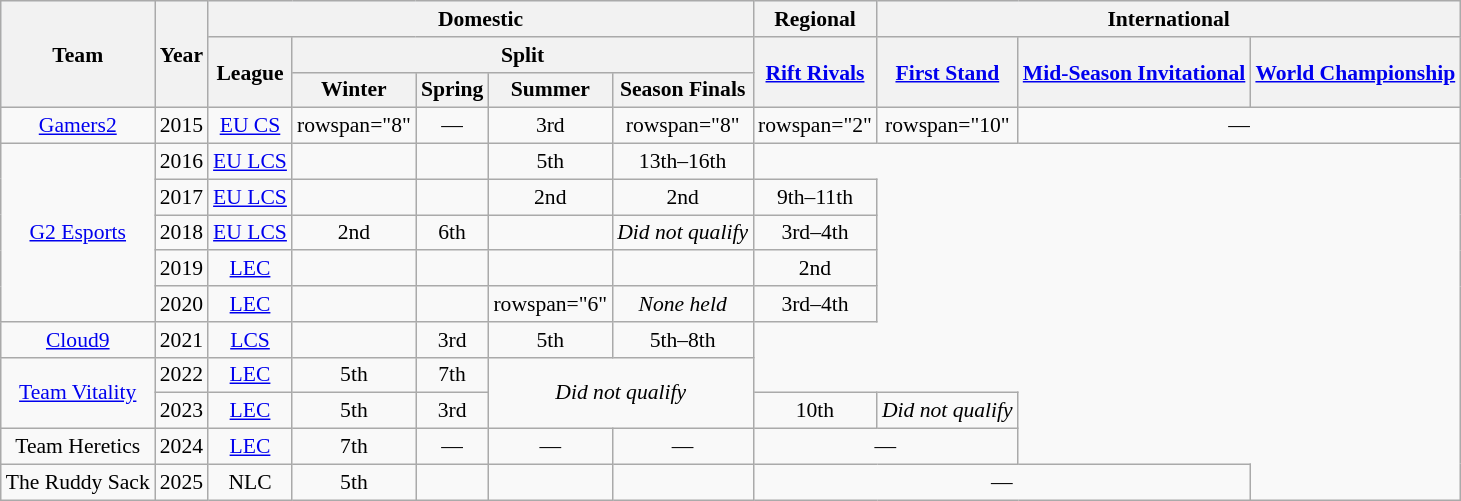<table class="wikitable" style="font-size:90%; text-align:center;">
<tr style="background:#f0f6ff;">
<th rowspan=3>Team</th>
<th rowspan=3>Year</th>
<th colspan=5>Domestic</th>
<th>Regional</th>
<th colspan=3>International</th>
</tr>
<tr>
<th rowspan=2>League</th>
<th colspan=4>Split</th>
<th rowspan=2><a href='#'>Rift Rivals</a></th>
<th rowspan=2><a href='#'>First Stand</a></th>
<th rowspan=2><a href='#'>Mid-Season Invitational</a></th>
<th rowspan=2><a href='#'>World Championship</a></th>
</tr>
<tr>
<th>Winter</th>
<th>Spring</th>
<th>Summer</th>
<th>Season Finals</th>
</tr>
<tr>
<td><a href='#'>Gamers2</a></td>
<td>2015</td>
<td><a href='#'>EU CS</a></td>
<td>rowspan="8" </td>
<td>—</td>
<td>3rd</td>
<td>rowspan="8" </td>
<td>rowspan="2" </td>
<td>rowspan="10" </td>
<td colspan="2">—</td>
</tr>
<tr>
<td rowspan="5"><a href='#'>G2 Esports</a></td>
<td>2016</td>
<td><a href='#'>EU LCS</a></td>
<td></td>
<td></td>
<td>5th</td>
<td>13th–16th</td>
</tr>
<tr>
<td>2017</td>
<td><a href='#'>EU LCS</a></td>
<td></td>
<td></td>
<td>2nd</td>
<td>2nd</td>
<td>9th–11th</td>
</tr>
<tr>
<td>2018</td>
<td><a href='#'>EU LCS</a></td>
<td>2nd</td>
<td>6th</td>
<td></td>
<td><em>Did not qualify</em></td>
<td>3rd–4th</td>
</tr>
<tr>
<td>2019</td>
<td><a href='#'>LEC</a></td>
<td></td>
<td></td>
<td></td>
<td></td>
<td>2nd</td>
</tr>
<tr>
<td>2020</td>
<td><a href='#'>LEC</a></td>
<td></td>
<td></td>
<td>rowspan="6" </td>
<td><em>None held</em></td>
<td>3rd–4th</td>
</tr>
<tr>
<td><a href='#'>Cloud9</a></td>
<td>2021</td>
<td><a href='#'>LCS</a></td>
<td></td>
<td>3rd</td>
<td>5th</td>
<td>5th–8th</td>
</tr>
<tr>
<td rowspan="2"><a href='#'>Team Vitality</a></td>
<td>2022</td>
<td><a href='#'>LEC</a></td>
<td>5th</td>
<td>7th</td>
<td colspan="2" rowspan="2"><em>Did not qualify</em></td>
</tr>
<tr>
<td>2023</td>
<td><a href='#'>LEC</a></td>
<td>5th</td>
<td>3rd</td>
<td>10th</td>
<td><em>Did not qualify</em></td>
</tr>
<tr>
<td>Team Heretics</td>
<td>2024</td>
<td><a href='#'>LEC</a></td>
<td>7th</td>
<td>—</td>
<td>—</td>
<td>—</td>
<td colspan="2">—</td>
</tr>
<tr>
<td>The Ruddy Sack</td>
<td>2025</td>
<td>NLC</td>
<td>5th</td>
<td></td>
<td></td>
<td></td>
<td colspan="3">—</td>
</tr>
</table>
